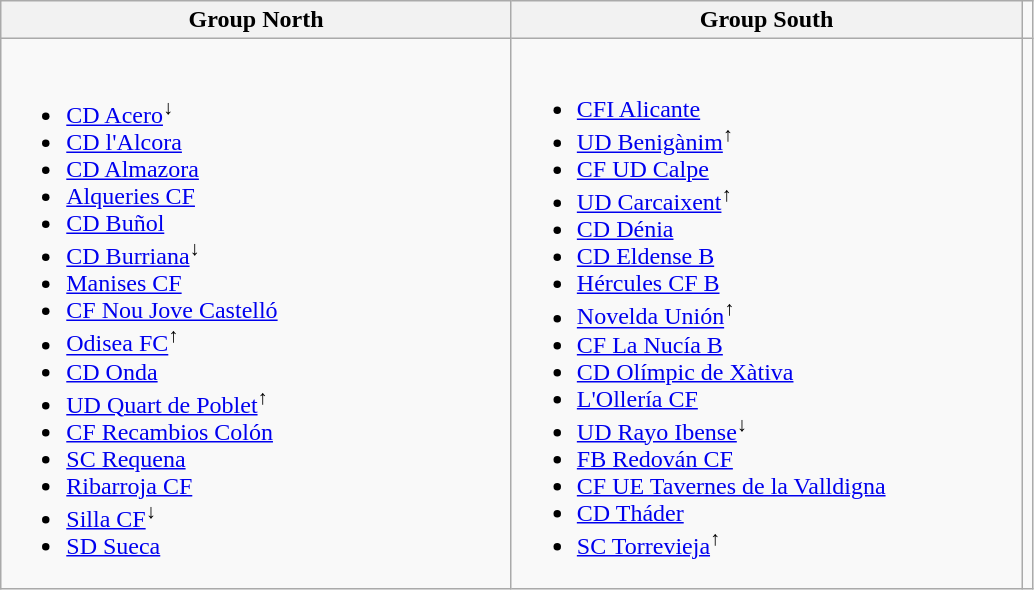<table class="wikitable">
<tr>
<th width=333>Group North</th>
<th width=333>Group South</th>
</tr>
<tr>
<td><br><ul><li><a href='#'>CD Acero</a><sup>↓</sup></li><li><a href='#'>CD l'Alcora</a></li><li><a href='#'>CD Almazora</a></li><li><a href='#'>Alqueries CF</a></li><li><a href='#'>CD Buñol</a></li><li><a href='#'>CD Burriana</a><sup>↓</sup></li><li><a href='#'>Manises CF</a></li><li><a href='#'>CF Nou Jove Castelló</a></li><li><a href='#'>Odisea FC</a><sup>↑</sup></li><li><a href='#'>CD Onda</a></li><li><a href='#'>UD Quart de Poblet</a><sup>↑</sup></li><li><a href='#'>CF Recambios Colón</a></li><li><a href='#'>SC Requena</a></li><li><a href='#'>Ribarroja CF</a></li><li><a href='#'>Silla CF</a><sup>↓</sup></li><li><a href='#'>SD Sueca</a></li></ul></td>
<td><br><ul><li><a href='#'>CFI Alicante</a></li><li><a href='#'>UD Benigànim</a><sup>↑</sup></li><li><a href='#'>CF UD Calpe</a></li><li><a href='#'>UD Carcaixent</a><sup>↑</sup></li><li><a href='#'>CD Dénia</a></li><li><a href='#'>CD Eldense B</a></li><li><a href='#'>Hércules CF B</a></li><li><a href='#'>Novelda Unión</a><sup>↑</sup></li><li><a href='#'>CF La Nucía B</a></li><li><a href='#'>CD Olímpic de Xàtiva</a></li><li><a href='#'>L'Ollería CF</a></li><li><a href='#'>UD Rayo Ibense</a><sup>↓</sup></li><li><a href='#'>FB Redován CF</a></li><li><a href='#'>CF UE Tavernes de la Valldigna</a></li><li><a href='#'>CD Tháder</a></li><li><a href='#'>SC Torrevieja</a><sup>↑</sup></li></ul></td>
<td></td>
</tr>
</table>
